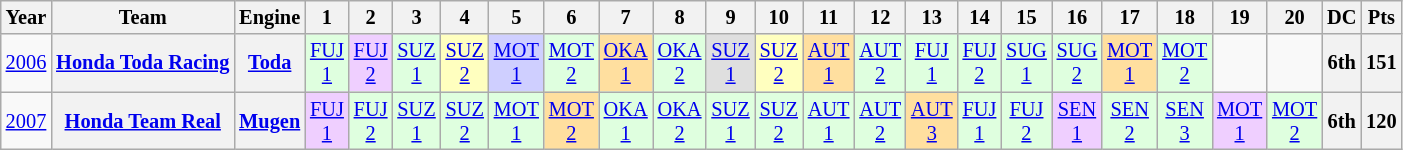<table class="wikitable" style="text-align:center; font-size:85%">
<tr>
<th>Year</th>
<th>Team</th>
<th>Engine</th>
<th>1</th>
<th>2</th>
<th>3</th>
<th>4</th>
<th>5</th>
<th>6</th>
<th>7</th>
<th>8</th>
<th>9</th>
<th>10</th>
<th>11</th>
<th>12</th>
<th>13</th>
<th>14</th>
<th>15</th>
<th>16</th>
<th>17</th>
<th>18</th>
<th>19</th>
<th>20</th>
<th>DC</th>
<th>Pts</th>
</tr>
<tr>
<td><a href='#'>2006</a></td>
<th nowrap><a href='#'>Honda Toda Racing</a></th>
<th><a href='#'>Toda</a></th>
<td style="background:#DFFFDF;"><a href='#'>FUJ<br>1</a><br></td>
<td style="background:#EFCFFF;"><a href='#'>FUJ<br>2</a><br></td>
<td style="background:#DFFFDF;"><a href='#'>SUZ<br>1</a><br></td>
<td style="background:#FFFFBF;"><a href='#'>SUZ<br>2</a><br></td>
<td style="background:#CFCFFF;"><a href='#'>MOT<br>1</a><br></td>
<td style="background:#DFFFDF;"><a href='#'>MOT<br>2</a><br></td>
<td style="background:#FFDF9F;"><a href='#'>OKA<br>1</a><br></td>
<td style="background:#DFFFDF;"><a href='#'>OKA<br>2</a><br></td>
<td style="background:#DFDFDF;"><a href='#'>SUZ<br>1</a><br></td>
<td style="background:#FFFFBF;"><a href='#'>SUZ<br>2</a><br></td>
<td style="background:#FFDF9F;"><a href='#'>AUT<br>1</a><br></td>
<td style="background:#DFFFDF;"><a href='#'>AUT<br>2</a><br></td>
<td style="background:#DFFFDF;"><a href='#'>FUJ<br>1</a><br></td>
<td style="background:#DFFFDF;"><a href='#'>FUJ<br>2</a><br></td>
<td style="background:#DFFFDF;"><a href='#'>SUG<br>1</a><br></td>
<td style="background:#DFFFDF;"><a href='#'>SUG<br>2</a><br></td>
<td style="background:#FFDF9F;"><a href='#'>MOT<br>1</a><br></td>
<td style="background:#DFFFDF;"><a href='#'>MOT<br>2</a><br></td>
<td></td>
<td></td>
<th>6th</th>
<th>151</th>
</tr>
<tr>
<td><a href='#'>2007</a></td>
<th nowrap><a href='#'>Honda Team Real</a></th>
<th><a href='#'>Mugen</a></th>
<td style="background:#EFCFFF;"><a href='#'>FUJ<br>1</a><br></td>
<td style="background:#DFFFDF;"><a href='#'>FUJ<br>2</a><br></td>
<td style="background:#DFFFDF;"><a href='#'>SUZ<br>1</a><br></td>
<td style="background:#DFFFDF;"><a href='#'>SUZ<br>2</a><br></td>
<td style="background:#DFFFDF;"><a href='#'>MOT<br>1</a><br></td>
<td style="background:#FFDF9F;"><a href='#'>MOT<br>2</a><br></td>
<td style="background:#DFFFDF;"><a href='#'>OKA<br>1</a><br></td>
<td style="background:#DFFFDF;"><a href='#'>OKA<br>2</a><br></td>
<td style="background:#DFFFDF;"><a href='#'>SUZ<br>1</a><br></td>
<td style="background:#DFFFDF;"><a href='#'>SUZ<br>2</a><br></td>
<td style="background:#DFFFDF;"><a href='#'>AUT<br>1</a><br></td>
<td style="background:#DFFFDF;"><a href='#'>AUT<br>2</a><br></td>
<td style="background:#FFDF9F;"><a href='#'>AUT<br>3</a><br></td>
<td style="background:#DFFFDF;"><a href='#'>FUJ<br>1</a><br></td>
<td style="background:#DFFFDF;"><a href='#'>FUJ<br>2</a><br></td>
<td style="background:#EFCFFF;"><a href='#'>SEN<br>1</a><br></td>
<td style="background:#DFFFDF;"><a href='#'>SEN<br>2</a><br></td>
<td style="background:#DFFFDF;"><a href='#'>SEN<br>3</a><br></td>
<td style="background:#EFCFFF;"><a href='#'>MOT<br>1</a><br></td>
<td style="background:#DFFFDF;"><a href='#'>MOT<br>2</a><br></td>
<th>6th</th>
<th>120</th>
</tr>
</table>
